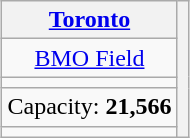<table class="wikitable" style="margin:0.5em auto; text-align:center">
<tr>
<th><a href='#'>Toronto</a></th>
<th rowspan="5"></th>
</tr>
<tr>
<td><a href='#'>BMO Field</a></td>
</tr>
<tr>
<td><small></small></td>
</tr>
<tr>
<td>Capacity: <strong>21,566</strong></td>
</tr>
<tr>
<td></td>
</tr>
</table>
